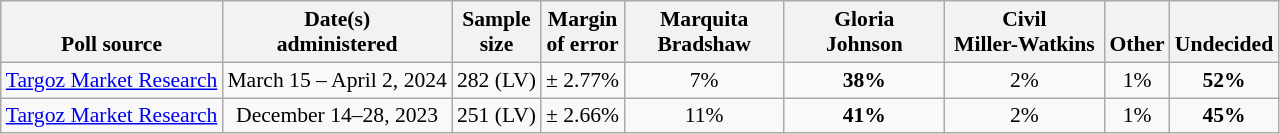<table class="wikitable sortable mw-datatable" style="font-size:90%;text-align:center">
<tr valign=bottom>
<th class="unsortable">Poll source</th>
<th class="unsortable">Date(s)<br>administered</th>
<th class="unsortable">Sample<br>size</th>
<th class="unsortable">Margin<br>of error</th>
<th class="unsortable" style="width:100px;">Marquita<br>Bradshaw</th>
<th class="unsortable" style="width:100px;">Gloria<br>Johnson</th>
<th class="unsortable" style="width:100px;">Civil<br>Miller-Watkins</th>
<th class="unsortable">Other</th>
<th class="unsortable">Undecided</th>
</tr>
<tr>
<td style="text-align:left;"><a href='#'>Targoz Market Research</a></td>
<td>March 15 – April 2, 2024</td>
<td>282 (LV)</td>
<td>± 2.77%</td>
<td>7%</td>
<td><strong>38%</strong></td>
<td>2%</td>
<td>1%</td>
<td><strong>52%</strong></td>
</tr>
<tr>
<td style="text-align:left;"><a href='#'>Targoz Market Research</a></td>
<td>December 14–28, 2023</td>
<td>251 (LV)</td>
<td>± 2.66%</td>
<td>11%</td>
<td><strong>41%</strong></td>
<td>2%</td>
<td>1%</td>
<td><strong>45%</strong></td>
</tr>
</table>
